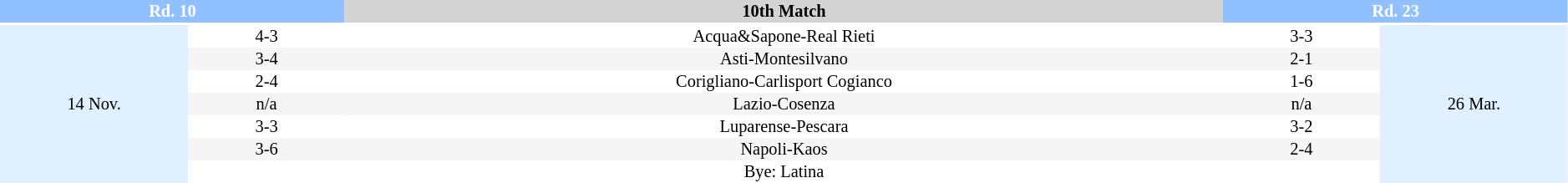<table border=0 cellspacing=0 cellpadding=1 style="font-size: 85%; text-align: center;" width=99%>
<tr>
<td colspan=2 style="background:#90C0FF;color:white;"><strong>Rd. 10</strong></td>
<td style="background:#D3D3D3"><strong>10th Match</strong></td>
<td colspan=2 style="background:#90C0FF;color:white;"><strong>Rd. 23 </strong></td>
</tr>
<tr align=center>
<th width=12%></th>
<th width=10%></th>
<th width=56%></th>
<th width=10%></th>
<th width=12%></th>
</tr>
<tr>
<td style="background:#E0F0FF" rowspan=7>14 Nov.</td>
<td>4-3</td>
<td>Acqua&Sapone-Real Rieti</td>
<td>3-3</td>
<td rowspan=7 style="background:#E0F0FF">26 Mar.</td>
</tr>
<tr style="background:#F5F5F5">
<td>3-4</td>
<td>Asti-Montesilvano</td>
<td>2-1</td>
</tr>
<tr style="background:#FFFFFF">
<td>2-4</td>
<td>Corigliano-Carlisport Cogianco</td>
<td>1-6</td>
</tr>
<tr style="background:#F5F5F5">
<td>n/a</td>
<td>Lazio-Cosenza</td>
<td>n/a</td>
</tr>
<tr style="background:#FFFFFF">
<td>3-3</td>
<td>Luparense-Pescara</td>
<td>3-2</td>
</tr>
<tr style="background:#F5F5F5">
<td>3-6</td>
<td>Napoli-Kaos</td>
<td>2-4</td>
</tr>
<tr style="background:#FFFFFF">
<td></td>
<td>Bye: Latina</td>
<td></td>
</tr>
</table>
